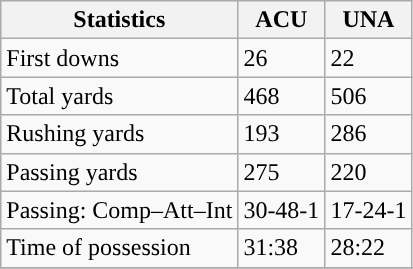<table class="wikitable" style="float: left;">
<tr>
<th>Statistics</th>
<th>ACU</th>
<th>UNA</th>
</tr>
<tr>
<td>First downs</td>
<td>26</td>
<td>22</td>
</tr>
<tr>
<td>Total yards</td>
<td>468</td>
<td>506</td>
</tr>
<tr>
<td>Rushing yards</td>
<td>193</td>
<td>286</td>
</tr>
<tr>
<td>Passing yards</td>
<td>275</td>
<td>220</td>
</tr>
<tr>
<td>Passing: Comp–Att–Int</td>
<td>30-48-1</td>
<td>17-24-1</td>
</tr>
<tr>
<td>Time of possession</td>
<td>31:38</td>
<td>28:22</td>
</tr>
<tr>
</tr>
</table>
